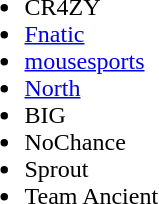<table cellspacing="30">
<tr>
<td><br><ul><li>CR4ZY </li><li><a href='#'>Fnatic</a> </li><li><a href='#'>mousesports</a> </li><li><a href='#'>North</a> </li><li>BIG </li><li>NoChance </li><li>Sprout </li><li>Team Ancient </li></ul></td>
</tr>
<tr>
</tr>
</table>
